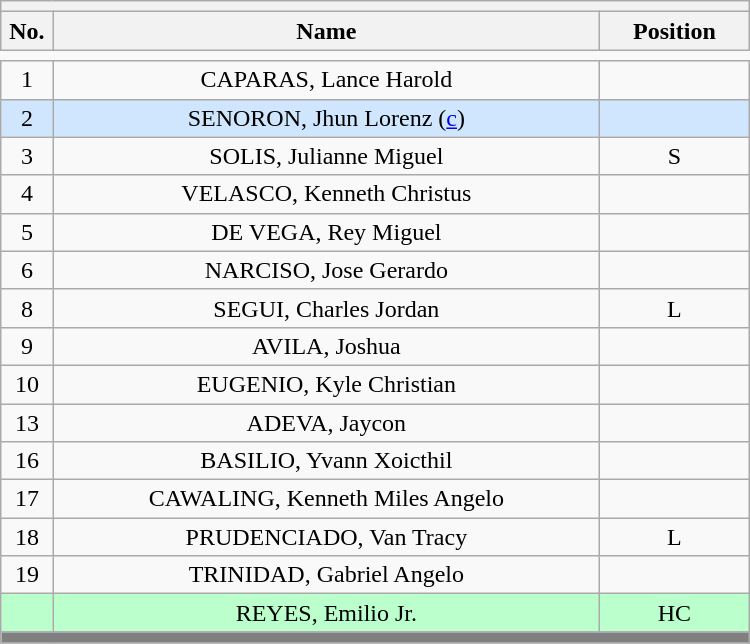<table class='wikitable mw-collapsible mw-collapsed' style="text-align: center; width: 500px; border: none">
<tr>
<th style='text-align: left;' colspan=3></th>
</tr>
<tr>
<th style='width: 7%;'>No.</th>
<th>Name</th>
<th style='width: 20%;'>Position</th>
</tr>
<tr>
<td style='border: none;'></td>
</tr>
<tr>
<td>1</td>
<td>CAPARAS, Lance Harold</td>
<td></td>
</tr>
<tr style="background:#D0E6FF">
<td>2</td>
<td>SENORON, Jhun Lorenz (<a href='#'>c</a>)</td>
<td></td>
</tr>
<tr>
<td>3</td>
<td>SOLIS, Julianne Miguel</td>
<td>S</td>
</tr>
<tr>
<td>4</td>
<td>VELASCO, Kenneth Christus</td>
<td></td>
</tr>
<tr>
<td>5</td>
<td>DE VEGA, Rey Miguel</td>
<td></td>
</tr>
<tr>
<td>6</td>
<td>NARCISO, Jose Gerardo</td>
<td></td>
</tr>
<tr>
<td>8</td>
<td>SEGUI, Charles Jordan</td>
<td>L</td>
</tr>
<tr>
<td>9</td>
<td>AVILA, Joshua</td>
<td></td>
</tr>
<tr>
<td>10</td>
<td>EUGENIO, Kyle Christian</td>
<td></td>
</tr>
<tr>
<td>13</td>
<td>ADEVA, Jaycon</td>
<td></td>
</tr>
<tr>
<td>16</td>
<td>BASILIO, Yvann Xoicthil</td>
<td></td>
</tr>
<tr>
<td>17</td>
<td>CAWALING, Kenneth Miles Angelo</td>
<td></td>
</tr>
<tr>
<td>18</td>
<td>PRUDENCIADO, Van Tracy</td>
<td>L</td>
</tr>
<tr>
<td>19</td>
<td>TRINIDAD, Gabriel Angelo</td>
<td></td>
</tr>
<tr style="background:#BBFFCC">
<td></td>
<td>REYES, Emilio Jr.</td>
<td>HC</td>
</tr>
<tr>
<th style='background: grey;' colspan=3></th>
</tr>
</table>
